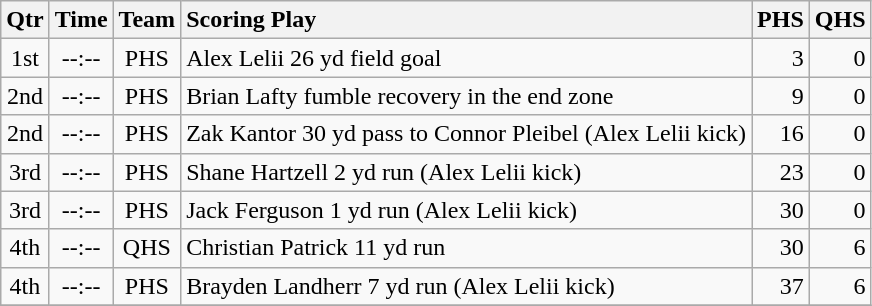<table class="wikitable">
<tr>
<th style="text-align: center;">Qtr</th>
<th style="text-align: center;">Time</th>
<th style="text-align: center;">Team</th>
<th style="text-align: left;">Scoring Play</th>
<th style="text-align: right;">PHS</th>
<th style="text-align: right;">QHS</th>
</tr>
<tr>
<td style="text-align: center;">1st</td>
<td style="text-align: center;">--:--</td>
<td style="text-align: center;">PHS</td>
<td style="text-align: left;">Alex Lelii 26 yd field goal</td>
<td style="text-align: right;">3</td>
<td style="text-align: right;">0</td>
</tr>
<tr>
<td style="text-align: center;">2nd</td>
<td style="text-align: center;">--:--</td>
<td style="text-align: center;">PHS</td>
<td style="text-align: left;">Brian Lafty fumble recovery in the end zone</td>
<td style="text-align: right;">9</td>
<td style="text-align: right;">0</td>
</tr>
<tr>
<td style="text-align: center;">2nd</td>
<td style="text-align: center;">--:--</td>
<td style="text-align: center;">PHS</td>
<td style="text-align: left;">Zak Kantor 30 yd pass to Connor Pleibel (Alex Lelii kick)</td>
<td style="text-align: right;">16</td>
<td style="text-align: right;">0</td>
</tr>
<tr>
<td style="text-align: center;">3rd</td>
<td style="text-align: center;">--:--</td>
<td style="text-align: center;">PHS</td>
<td style="text-align: left;">Shane Hartzell 2 yd run (Alex Lelii kick)</td>
<td style="text-align: right;">23</td>
<td style="text-align: right;">0</td>
</tr>
<tr>
<td style="text-align: center;">3rd</td>
<td style="text-align: center;">--:--</td>
<td style="text-align: center;">PHS</td>
<td style="text-align: left;">Jack Ferguson 1 yd run (Alex Lelii kick)</td>
<td style="text-align: right;">30</td>
<td style="text-align: right;">0</td>
</tr>
<tr>
<td style="text-align: center;">4th</td>
<td style="text-align: center;">--:--</td>
<td style="text-align: center;">QHS</td>
<td style="text-align: left;">Christian Patrick 11 yd run</td>
<td style="text-align: right;">30</td>
<td style="text-align: right;">6</td>
</tr>
<tr>
<td style="text-align: center;">4th</td>
<td style="text-align: center;">--:--</td>
<td style="text-align: center;">PHS</td>
<td style="text-align: left;">Brayden Landherr 7 yd run (Alex Lelii kick)</td>
<td style="text-align: right;">37</td>
<td style="text-align: right;">6</td>
</tr>
<tr>
</tr>
</table>
